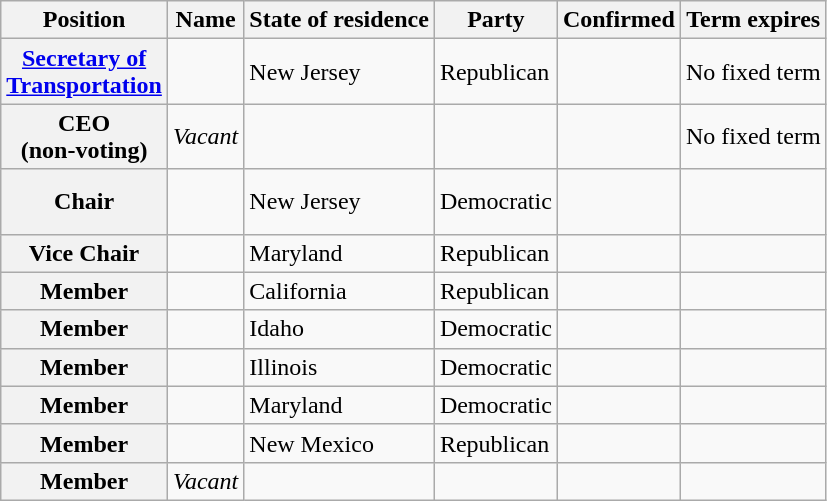<table class="wikitable sortable">
<tr>
<th>Position</th>
<th>Name</th>
<th>State of residence</th>
<th>Party</th>
<th>Confirmed</th>
<th>Term expires</th>
</tr>
<tr>
<th><a href='#'>Secretary of<br>Transportation</a></th>
<td></td>
<td>New Jersey</td>
<td>Republican</td>
<td></td>
<td>No fixed term</td>
</tr>
<tr>
<th>CEO<br>(non-voting)</th>
<td><em>Vacant</em></td>
<td></td>
<td></td>
<td></td>
<td>No fixed term</td>
</tr>
<tr>
<th>Chair</th>
<td></td>
<td>New Jersey</td>
<td>Democratic</td>
<td><br><br></td>
<td></td>
</tr>
<tr>
<th>Vice Chair</th>
<td></td>
<td>Maryland</td>
<td>Republican</td>
<td></td>
<td></td>
</tr>
<tr>
<th>Member</th>
<td></td>
<td>California</td>
<td>Republican</td>
<td></td>
<td></td>
</tr>
<tr>
<th>Member</th>
<td></td>
<td>Idaho</td>
<td>Democratic</td>
<td></td>
<td></td>
</tr>
<tr>
<th>Member</th>
<td></td>
<td>Illinois</td>
<td>Democratic</td>
<td></td>
<td></td>
</tr>
<tr>
<th>Member</th>
<td></td>
<td>Maryland</td>
<td>Democratic</td>
<td></td>
<td></td>
</tr>
<tr>
<th>Member</th>
<td></td>
<td>New Mexico</td>
<td>Republican</td>
<td></td>
<td></td>
</tr>
<tr>
<th>Member</th>
<td><em>Vacant</em></td>
<td></td>
<td></td>
<td></td>
<td></td>
</tr>
</table>
